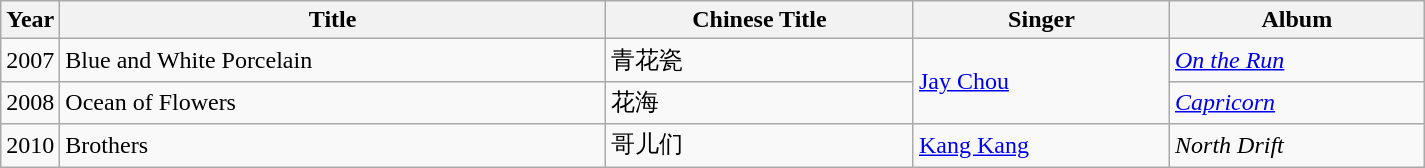<table class="wikitable" style="width:950px">
<tr>
<th width=10>Year</th>
<th>Title</th>
<th>Chinese Title</th>
<th>Singer</th>
<th>Album</th>
</tr>
<tr>
<td>2007</td>
<td>Blue and White Porcelain</td>
<td>青花瓷</td>
<td rowspan=2><a href='#'>Jay Chou</a></td>
<td><em><a href='#'>On the Run</a></em></td>
</tr>
<tr>
<td>2008</td>
<td>Ocean of Flowers</td>
<td>花海</td>
<td><em><a href='#'>Capricorn</a></em></td>
</tr>
<tr>
<td>2010</td>
<td>Brothers</td>
<td>哥儿们</td>
<td><a href='#'>Kang Kang</a></td>
<td><em>North Drift</em></td>
</tr>
</table>
